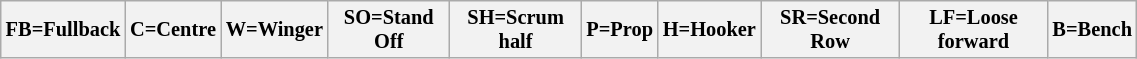<table class="wikitable"  style="font-size:85%; width:60%;">
<tr>
<th>FB=Fullback</th>
<th>C=Centre</th>
<th>W=Winger</th>
<th>SO=Stand Off</th>
<th>SH=Scrum half</th>
<th>P=Prop</th>
<th>H=Hooker</th>
<th>SR=Second Row</th>
<th>LF=Loose forward</th>
<th>B=Bench</th>
</tr>
</table>
